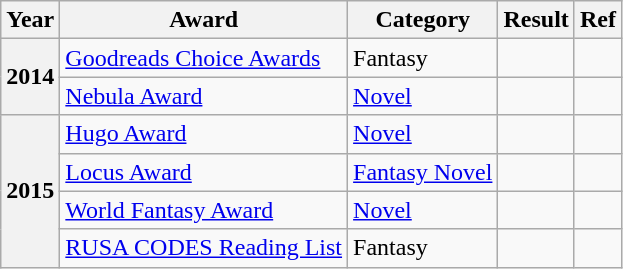<table class="wikitable sortable">
<tr>
<th>Year</th>
<th>Award</th>
<th>Category</th>
<th>Result</th>
<th>Ref</th>
</tr>
<tr>
<th rowspan="2">2014</th>
<td><a href='#'>Goodreads Choice Awards</a></td>
<td>Fantasy</td>
<td></td>
<td></td>
</tr>
<tr>
<td><a href='#'>Nebula Award</a></td>
<td><a href='#'>Novel</a></td>
<td></td>
<td></td>
</tr>
<tr>
<th rowspan="4">2015</th>
<td><a href='#'>Hugo Award</a></td>
<td><a href='#'>Novel</a></td>
<td></td>
<td></td>
</tr>
<tr>
<td><a href='#'>Locus Award</a></td>
<td><a href='#'>Fantasy Novel</a></td>
<td></td>
<td></td>
</tr>
<tr>
<td><a href='#'>World Fantasy Award</a></td>
<td><a href='#'>Novel</a></td>
<td></td>
<td></td>
</tr>
<tr>
<td><a href='#'>RUSA CODES Reading List</a></td>
<td>Fantasy</td>
<td></td>
<td></td>
</tr>
</table>
